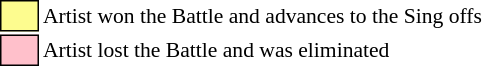<table class="toccolours" style="font-size: 90%; white-space: nowrap;">
<tr>
<td style="background-color:#FDFC8F; border: 1px solid black">      </td>
<td>Artist won the Battle and advances to the Sing offs</td>
</tr>
<tr>
<td style="background-color:pink; border: 1px solid black">      </td>
<td>Artist lost the Battle and was eliminated</td>
</tr>
<tr>
</tr>
</table>
